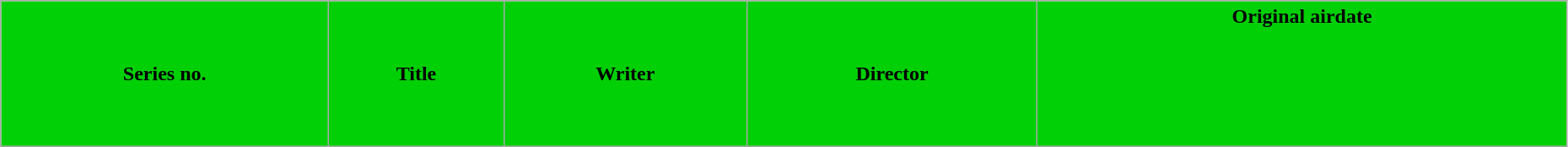<table class="wikitable plainrowheaders" style="width:98%;">
<tr>
<th style="background-color: #01D006;">Series no.</th>
<th style="background-color: #01D006;">Title</th>
<th style="background-color: #01D006;">Writer</th>
<th style="background-color: #01D006;">Director</th>
<th style="background-color: #01D006;">Original airdate<br><br><br><br><br><br></th>
</tr>
</table>
